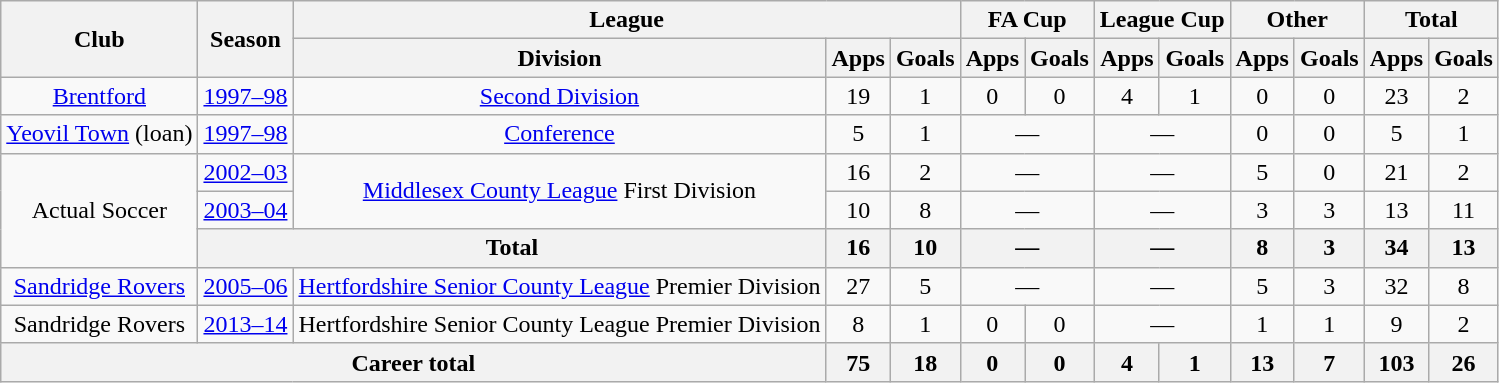<table class="wikitable" style="text-align: center;">
<tr>
<th rowspan="2">Club</th>
<th rowspan="2">Season</th>
<th colspan="3">League</th>
<th colspan="2">FA Cup</th>
<th colspan="2">League Cup</th>
<th colspan="2">Other</th>
<th colspan="2">Total</th>
</tr>
<tr>
<th>Division</th>
<th>Apps</th>
<th>Goals</th>
<th>Apps</th>
<th>Goals</th>
<th>Apps</th>
<th>Goals</th>
<th>Apps</th>
<th>Goals</th>
<th>Apps</th>
<th>Goals</th>
</tr>
<tr>
<td><a href='#'>Brentford</a></td>
<td><a href='#'>1997–98</a></td>
<td><a href='#'>Second Division</a></td>
<td>19</td>
<td>1</td>
<td>0</td>
<td>0</td>
<td>4</td>
<td>1</td>
<td>0</td>
<td>0</td>
<td>23</td>
<td>2</td>
</tr>
<tr>
<td><a href='#'>Yeovil Town</a> (loan)</td>
<td><a href='#'>1997–98</a></td>
<td><a href='#'>Conference</a></td>
<td>5</td>
<td>1</td>
<td colspan="2">—</td>
<td colspan="2">—</td>
<td>0</td>
<td>0</td>
<td>5</td>
<td>1</td>
</tr>
<tr>
<td rowspan="3">Actual Soccer</td>
<td><a href='#'>2002–03</a></td>
<td rowspan="2"><a href='#'>Middlesex County League</a> First Division</td>
<td>16</td>
<td>2</td>
<td colspan="2">—</td>
<td colspan="2">—</td>
<td>5</td>
<td>0</td>
<td>21</td>
<td>2</td>
</tr>
<tr>
<td><a href='#'>2003–04</a></td>
<td>10</td>
<td>8</td>
<td colspan="2">—</td>
<td colspan="2">—</td>
<td>3</td>
<td>3</td>
<td>13</td>
<td>11</td>
</tr>
<tr>
<th colspan="2">Total</th>
<th>16</th>
<th>10</th>
<th colspan="2">—</th>
<th colspan="2">—</th>
<th>8</th>
<th>3</th>
<th>34</th>
<th>13</th>
</tr>
<tr>
<td><a href='#'>Sandridge Rovers</a></td>
<td><a href='#'>2005–06</a></td>
<td><a href='#'>Hertfordshire Senior County League</a> Premier Division</td>
<td>27</td>
<td>5</td>
<td colspan="2">—</td>
<td colspan="2">—</td>
<td>5</td>
<td>3</td>
<td>32</td>
<td>8</td>
</tr>
<tr>
<td>Sandridge Rovers</td>
<td><a href='#'>2013–14</a></td>
<td>Hertfordshire Senior County League Premier Division</td>
<td>8</td>
<td>1</td>
<td>0</td>
<td>0</td>
<td colspan="2">—</td>
<td>1</td>
<td>1</td>
<td>9</td>
<td>2</td>
</tr>
<tr>
<th colspan="3">Career total</th>
<th>75</th>
<th>18</th>
<th>0</th>
<th>0</th>
<th>4</th>
<th>1</th>
<th>13</th>
<th>7</th>
<th>103</th>
<th>26</th>
</tr>
</table>
